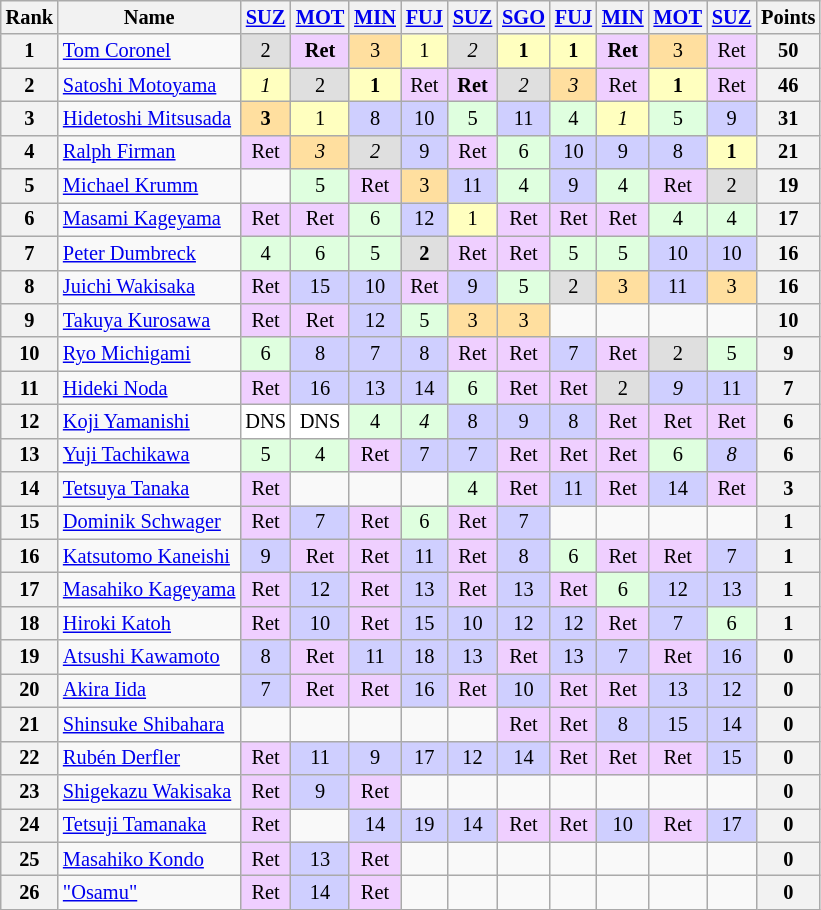<table class="wikitable" style="font-size: 85%; text-align:center">
<tr>
<th>Rank</th>
<th>Name</th>
<th><a href='#'>SUZ</a></th>
<th><a href='#'>MOT</a></th>
<th><a href='#'>MIN</a></th>
<th><a href='#'>FUJ</a></th>
<th><a href='#'>SUZ</a></th>
<th><a href='#'>SGO</a></th>
<th><a href='#'>FUJ</a></th>
<th><a href='#'>MIN</a></th>
<th><a href='#'>MOT</a></th>
<th><a href='#'>SUZ</a></th>
<th>Points</th>
</tr>
<tr>
<th>1</th>
<td align="left"> <a href='#'>Tom Coronel</a></td>
<td style="background:#DFDFDF;">2</td>
<td style="background:#EFCFFF;"><strong>Ret</strong></td>
<td style="background:#FFDF9F;">3</td>
<td style="background:#FFFFBF;">1</td>
<td style="background:#DFDFDF;"><em>2</em></td>
<td style="background:#FFFFBF;"><strong>1</strong></td>
<td style="background:#FFFFBF;"><strong>1</strong></td>
<td style="background:#EFCFFF;"><strong>Ret</strong></td>
<td style="background:#FFDF9F;">3</td>
<td style="background:#EFCFFF;">Ret</td>
<th>50</th>
</tr>
<tr>
<th>2</th>
<td align="left"> <a href='#'>Satoshi Motoyama</a></td>
<td style="background:#FFFFBF;"><em>1</em></td>
<td style="background:#DFDFDF;">2</td>
<td style="background:#FFFFBF;"><strong>1</strong></td>
<td style="background:#EFCFFF;">Ret</td>
<td style="background:#EFCFFF;"><strong>Ret</strong></td>
<td style="background:#DFDFDF;"><em>2</em></td>
<td style="background:#FFDF9F;"><em>3</em></td>
<td style="background:#EFCFFF;">Ret</td>
<td style="background:#FFFFBF;"><strong>1</strong></td>
<td style="background:#EFCFFF;">Ret</td>
<th>46</th>
</tr>
<tr>
<th>3</th>
<td align="left"> <a href='#'>Hidetoshi Mitsusada</a></td>
<td style="background:#FFDF9F;"><strong>3</strong></td>
<td style="background:#FFFFBF;">1</td>
<td style="background:#CFCFFF;">8</td>
<td style="background:#CFCFFF;">10</td>
<td style="background:#DFFFDF;">5</td>
<td style="background:#CFCFFF;">11</td>
<td style="background:#DFFFDF;">4</td>
<td style="background:#FFFFBF;"><em>1</em></td>
<td style="background:#DFFFDF;">5</td>
<td style="background:#CFCFFF;">9</td>
<th>31</th>
</tr>
<tr>
<th>4</th>
<td align="left"> <a href='#'>Ralph Firman</a></td>
<td style="background:#EFCFFF;">Ret</td>
<td style="background:#FFDF9F;"><em>3</em></td>
<td style="background:#DFDFDF;"><em>2</em></td>
<td style="background:#CFCFFF;">9</td>
<td style="background:#EFCFFF;">Ret</td>
<td style="background:#DFFFDF;">6</td>
<td style="background:#CFCFFF;">10</td>
<td style="background:#CFCFFF;">9</td>
<td style="background:#CFCFFF;">8</td>
<td style="background:#FFFFBF;"><strong>1</strong></td>
<th>21</th>
</tr>
<tr>
<th>5</th>
<td align="left"> <a href='#'>Michael Krumm</a></td>
<td></td>
<td style="background:#DFFFDF;">5</td>
<td style="background:#EFCFFF;">Ret</td>
<td style="background:#FFDF9F;">3</td>
<td style="background:#CFCFFF;">11</td>
<td style="background:#DFFFDF;">4</td>
<td style="background:#CFCFFF;">9</td>
<td style="background:#DFFFDF;">4</td>
<td style="background:#EFCFFF;">Ret</td>
<td style="background:#DFDFDF;">2</td>
<th>19</th>
</tr>
<tr>
<th>6</th>
<td align="left"> <a href='#'>Masami Kageyama</a></td>
<td style="background:#EFCFFF;">Ret</td>
<td style="background:#EFCFFF;">Ret</td>
<td style="background:#DFFFDF;">6</td>
<td style="background:#CFCFFF;">12</td>
<td style="background:#FFFFBF;">1</td>
<td style="background:#EFCFFF;">Ret</td>
<td style="background:#EFCFFF;">Ret</td>
<td style="background:#EFCFFF;">Ret</td>
<td style="background:#DFFFDF;">4</td>
<td style="background:#DFFFDF;">4</td>
<th>17</th>
</tr>
<tr>
<th>7</th>
<td align="left"> <a href='#'>Peter Dumbreck</a></td>
<td style="background:#DFFFDF;">4</td>
<td style="background:#DFFFDF;">6</td>
<td style="background:#DFFFDF;">5</td>
<td style="background:#DFDFDF;"><strong>2</strong></td>
<td style="background:#EFCFFF;">Ret</td>
<td style="background:#EFCFFF;">Ret</td>
<td style="background:#DFFFDF;">5</td>
<td style="background:#DFFFDF;">5</td>
<td style="background:#CFCFFF;">10</td>
<td style="background:#CFCFFF;">10</td>
<th>16</th>
</tr>
<tr>
<th>8</th>
<td align="left"> <a href='#'>Juichi Wakisaka</a></td>
<td style="background:#EFCFFF;">Ret</td>
<td style="background:#CFCFFF;">15</td>
<td style="background:#CFCFFF;">10</td>
<td style="background:#EFCFFF;">Ret</td>
<td style="background:#CFCFFF;">9</td>
<td style="background:#DFFFDF;">5</td>
<td style="background:#DFDFDF;">2</td>
<td style="background:#FFDF9F;">3</td>
<td style="background:#CFCFFF;">11</td>
<td style="background:#FFDF9F;">3</td>
<th>16</th>
</tr>
<tr>
<th>9</th>
<td align="left"> <a href='#'>Takuya Kurosawa</a></td>
<td style="background:#EFCFFF;">Ret</td>
<td style="background:#EFCFFF;">Ret</td>
<td style="background:#CFCFFF;">12</td>
<td style="background:#DFFFDF;">5</td>
<td style="background:#FFDF9F;">3</td>
<td style="background:#FFDF9F;">3</td>
<td></td>
<td></td>
<td></td>
<td></td>
<th>10</th>
</tr>
<tr>
<th>10</th>
<td align="left"> <a href='#'>Ryo Michigami</a></td>
<td style="background:#DFFFDF;">6</td>
<td style="background:#CFCFFF;">8</td>
<td style="background:#CFCFFF;">7</td>
<td style="background:#CFCFFF;">8</td>
<td style="background:#EFCFFF;">Ret</td>
<td style="background:#EFCFFF;">Ret</td>
<td style="background:#CFCFFF;">7</td>
<td style="background:#EFCFFF;">Ret</td>
<td style="background:#DFDFDF;">2</td>
<td style="background:#DFFFDF;">5</td>
<th>9</th>
</tr>
<tr>
<th>11</th>
<td align="left"> <a href='#'>Hideki Noda</a></td>
<td style="background:#EFCFFF;">Ret</td>
<td style="background:#CFCFFF;">16</td>
<td style="background:#CFCFFF;">13</td>
<td style="background:#CFCFFF;">14</td>
<td style="background:#DFFFDF;">6</td>
<td style="background:#EFCFFF;">Ret</td>
<td style="background:#EFCFFF;">Ret</td>
<td style="background:#DFDFDF;">2</td>
<td style="background:#CFCFFF;"><em>9</em></td>
<td style="background:#CFCFFF;">11</td>
<th>7</th>
</tr>
<tr>
<th>12</th>
<td align="left"> <a href='#'>Koji Yamanishi</a></td>
<td style="background:#FFFFFF;">DNS</td>
<td style="background:#FFFFFF;">DNS</td>
<td style="background:#DFFFDF;">4</td>
<td style="background:#DFFFDF;"><em>4</em></td>
<td style="background:#CFCFFF;">8</td>
<td style="background:#CFCFFF;">9</td>
<td style="background:#CFCFFF;">8</td>
<td style="background:#EFCFFF;">Ret</td>
<td style="background:#EFCFFF;">Ret</td>
<td style="background:#EFCFFF;">Ret</td>
<th>6</th>
</tr>
<tr>
<th>13</th>
<td align="left"> <a href='#'>Yuji Tachikawa</a></td>
<td style="background:#DFFFDF;">5</td>
<td style="background:#DFFFDF;">4</td>
<td style="background:#EFCFFF;">Ret</td>
<td style="background:#CFCFFF;">7</td>
<td style="background:#CFCFFF;">7</td>
<td style="background:#EFCFFF;">Ret</td>
<td style="background:#EFCFFF;">Ret</td>
<td style="background:#EFCFFF;">Ret</td>
<td style="background:#DFFFDF;">6</td>
<td style="background:#CFCFFF;"><em>8</em></td>
<th>6</th>
</tr>
<tr>
<th>14</th>
<td align="left"> <a href='#'>Tetsuya Tanaka</a></td>
<td style="background:#EFCFFF;">Ret</td>
<td></td>
<td></td>
<td></td>
<td style="background:#DFFFDF;">4</td>
<td style="background:#EFCFFF;">Ret</td>
<td style="background:#CFCFFF;">11</td>
<td style="background:#EFCFFF;">Ret</td>
<td style="background:#CFCFFF;">14</td>
<td style="background:#EFCFFF;">Ret</td>
<th>3</th>
</tr>
<tr>
<th>15</th>
<td align="left"> <a href='#'>Dominik Schwager</a></td>
<td style="background:#EFCFFF;">Ret</td>
<td style="background:#CFCFFF;">7</td>
<td style="background:#EFCFFF;">Ret</td>
<td style="background:#DFFFDF;">6</td>
<td style="background:#EFCFFF;">Ret</td>
<td style="background:#CFCFFF;">7</td>
<td></td>
<td></td>
<td></td>
<td></td>
<th>1</th>
</tr>
<tr>
<th>16</th>
<td align="left"> <a href='#'>Katsutomo Kaneishi</a></td>
<td style="background:#CFCFFF;">9</td>
<td style="background:#EFCFFF;">Ret</td>
<td style="background:#EFCFFF;">Ret</td>
<td style="background:#CFCFFF;">11</td>
<td style="background:#EFCFFF;">Ret</td>
<td style="background:#CFCFFF;">8</td>
<td style="background:#DFFFDF;">6</td>
<td style="background:#EFCFFF;">Ret</td>
<td style="background:#EFCFFF;">Ret</td>
<td style="background:#CFCFFF;">7</td>
<th>1</th>
</tr>
<tr>
<th>17</th>
<td align="left"> <a href='#'>Masahiko Kageyama</a></td>
<td style="background:#EFCFFF;">Ret</td>
<td style="background:#CFCFFF;">12</td>
<td style="background:#EFCFFF;">Ret</td>
<td style="background:#CFCFFF;">13</td>
<td style="background:#EFCFFF;">Ret</td>
<td style="background:#CFCFFF;">13</td>
<td style="background:#EFCFFF;">Ret</td>
<td style="background:#DFFFDF;">6</td>
<td style="background:#CFCFFF;">12</td>
<td style="background:#CFCFFF;">13</td>
<th>1</th>
</tr>
<tr>
<th>18</th>
<td align="left"> <a href='#'>Hiroki Katoh</a></td>
<td style="background:#EFCFFF;">Ret</td>
<td style="background:#CFCFFF;">10</td>
<td style="background:#EFCFFF;">Ret</td>
<td style="background:#CFCFFF;">15</td>
<td style="background:#CFCFFF;">10</td>
<td style="background:#CFCFFF;">12</td>
<td style="background:#CFCFFF;">12</td>
<td style="background:#EFCFFF;">Ret</td>
<td style="background:#CFCFFF;">7</td>
<td style="background:#DFFFDF;">6</td>
<th>1</th>
</tr>
<tr>
<th>19</th>
<td align="left"> <a href='#'>Atsushi Kawamoto</a></td>
<td style="background:#CFCFFF;">8</td>
<td style="background:#EFCFFF;">Ret</td>
<td style="background:#CFCFFF;">11</td>
<td style="background:#CFCFFF;">18</td>
<td style="background:#CFCFFF;">13</td>
<td style="background:#EFCFFF;">Ret</td>
<td style="background:#CFCFFF;">13</td>
<td style="background:#CFCFFF;">7</td>
<td style="background:#EFCFFF;">Ret</td>
<td style="background:#CFCFFF;">16</td>
<th>0</th>
</tr>
<tr>
<th>20</th>
<td align="left"> <a href='#'>Akira Iida</a></td>
<td style="background:#CFCFFF;">7</td>
<td style="background:#EFCFFF;">Ret</td>
<td style="background:#EFCFFF;">Ret</td>
<td style="background:#CFCFFF;">16</td>
<td style="background:#EFCFFF;">Ret</td>
<td style="background:#CFCFFF;">10</td>
<td style="background:#EFCFFF;">Ret</td>
<td style="background:#EFCFFF;">Ret</td>
<td style="background:#CFCFFF;">13</td>
<td style="background:#CFCFFF;">12</td>
<th>0</th>
</tr>
<tr>
<th>21</th>
<td align="left"> <a href='#'>Shinsuke Shibahara</a></td>
<td></td>
<td></td>
<td></td>
<td></td>
<td></td>
<td style="background:#EFCFFF;">Ret</td>
<td style="background:#EFCFFF;">Ret</td>
<td style="background:#CFCFFF;">8</td>
<td style="background:#CFCFFF;">15</td>
<td style="background:#CFCFFF;">14</td>
<th>0</th>
</tr>
<tr>
<th>22</th>
<td align="left"> <a href='#'>Rubén Derfler</a></td>
<td style="background:#EFCFFF;">Ret</td>
<td style="background:#CFCFFF;">11</td>
<td style="background:#CFCFFF;">9</td>
<td style="background:#CFCFFF;">17</td>
<td style="background:#CFCFFF;">12</td>
<td style="background:#CFCFFF;">14</td>
<td style="background:#EFCFFF;">Ret</td>
<td style="background:#EFCFFF;">Ret</td>
<td style="background:#EFCFFF;">Ret</td>
<td style="background:#CFCFFF;">15</td>
<th>0</th>
</tr>
<tr>
<th>23</th>
<td align="left"> <a href='#'>Shigekazu Wakisaka</a></td>
<td style="background:#EFCFFF;">Ret</td>
<td style="background:#CFCFFF;">9</td>
<td style="background:#EFCFFF;">Ret</td>
<td></td>
<td></td>
<td></td>
<td></td>
<td></td>
<td></td>
<td></td>
<th>0</th>
</tr>
<tr>
<th>24</th>
<td align="left"> <a href='#'>Tetsuji Tamanaka</a></td>
<td style="background:#EFCFFF;">Ret</td>
<td></td>
<td style="background:#CFCFFF;">14</td>
<td style="background:#CFCFFF;">19</td>
<td style="background:#CFCFFF;">14</td>
<td style="background:#EFCFFF;">Ret</td>
<td style="background:#EFCFFF;">Ret</td>
<td style="background:#CFCFFF;">10</td>
<td style="background:#EFCFFF;">Ret</td>
<td style="background:#CFCFFF;">17</td>
<th>0</th>
</tr>
<tr>
<th>25</th>
<td align="left"> <a href='#'>Masahiko Kondo</a></td>
<td style="background:#EFCFFF;">Ret</td>
<td style="background:#CFCFFF;">13</td>
<td style="background:#EFCFFF;">Ret</td>
<td></td>
<td></td>
<td></td>
<td></td>
<td></td>
<td></td>
<td></td>
<th>0</th>
</tr>
<tr>
<th>26</th>
<td align="left"> <a href='#'>"Osamu"</a></td>
<td style="background:#EFCFFF;">Ret</td>
<td style="background:#CFCFFF;">14</td>
<td style="background:#EFCFFF;">Ret</td>
<td></td>
<td></td>
<td></td>
<td></td>
<td></td>
<td></td>
<td></td>
<th>0</th>
</tr>
</table>
